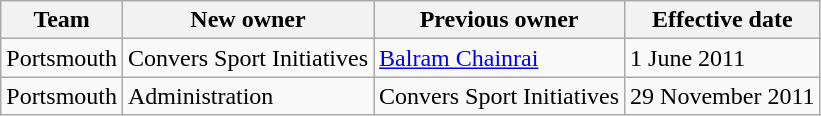<table class="wikitable">
<tr>
<th>Team</th>
<th>New owner</th>
<th>Previous owner</th>
<th>Effective date</th>
</tr>
<tr>
<td>Portsmouth</td>
<td>Convers Sport Initiatives</td>
<td><a href='#'>Balram Chainrai</a></td>
<td>1 June 2011</td>
</tr>
<tr>
<td>Portsmouth</td>
<td>Administration</td>
<td>Convers Sport Initiatives</td>
<td>29 November 2011</td>
</tr>
</table>
